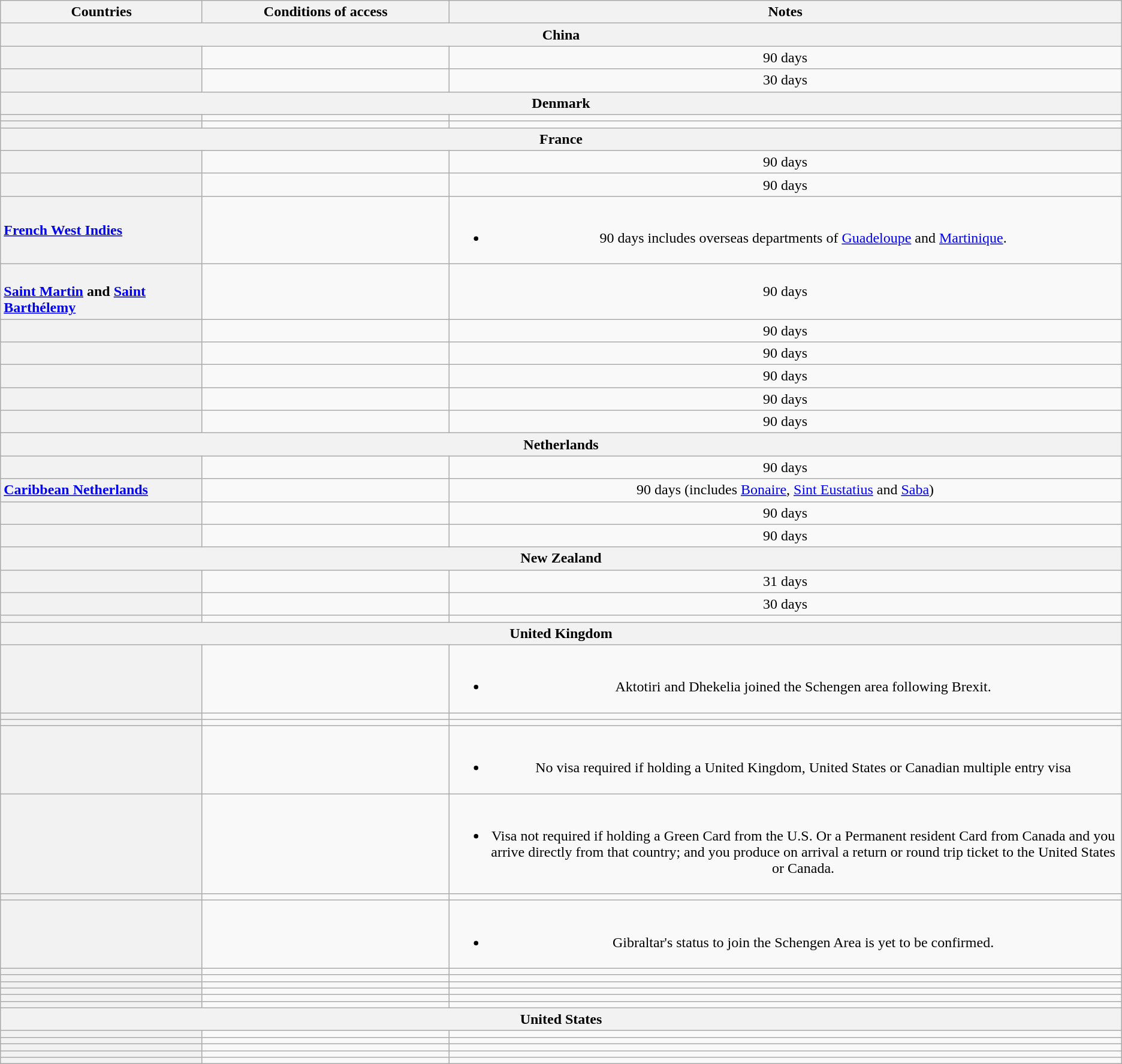<table class="wikitable" style="text-align: center; table-layout: fixed;">
<tr>
<th style="width:18%;">Countries</th>
<th style="width:22%;">Conditions of access</th>
<th>Notes</th>
</tr>
<tr>
<th colspan="3">China</th>
</tr>
<tr>
<th style="text-align: left;"></th>
<td></td>
<td>90 days</td>
</tr>
<tr>
<th style="text-align: left;"></th>
<td></td>
<td>30 days</td>
</tr>
<tr>
<th colspan="3">Denmark</th>
</tr>
<tr>
<th style="text-align: left;"></th>
<td></td>
<td></td>
</tr>
<tr>
<th style="text-align: left;"></th>
<td></td>
<td></td>
</tr>
<tr>
<th colspan="3">France</th>
</tr>
<tr>
<th style="text-align: left;"></th>
<td> </td>
<td>90 days</td>
</tr>
<tr>
<th style="text-align: left;"></th>
<td></td>
<td>90 days</td>
</tr>
<tr>
<th style="text-align: left;"> <a href='#'>French West Indies</a></th>
<td> </td>
<td><br><ul><li>90 days includes overseas departments of <a href='#'>Guadeloupe</a> and <a href='#'>Martinique</a>.</li></ul></td>
</tr>
<tr>
<th style="text-align: left;"><br> <a href='#'>Saint Martin</a> and <a href='#'>Saint Barthélemy</a></th>
<td> </td>
<td>90 days</td>
</tr>
<tr>
<th style="text-align: left;"></th>
<td> </td>
<td>90 days</td>
</tr>
<tr>
<th style="text-align: left;"></th>
<td> </td>
<td>90 days</td>
</tr>
<tr>
<th style="text-align: left;"></th>
<td></td>
<td>90 days</td>
</tr>
<tr>
<th style="text-align: left;"></th>
<td></td>
<td>90 days</td>
</tr>
<tr>
<th style="text-align: left;"></th>
<td> </td>
<td>90 days</td>
</tr>
<tr>
<th colspan="3">Netherlands</th>
</tr>
<tr>
<th style="text-align: left;"></th>
<td></td>
<td>90 days</td>
</tr>
<tr>
<th style="text-align: left;"> <a href='#'>Caribbean Netherlands</a></th>
<td></td>
<td>90 days (includes <a href='#'>Bonaire</a>, <a href='#'>Sint Eustatius</a> and <a href='#'>Saba</a>)</td>
</tr>
<tr>
<th style="text-align: left;"></th>
<td></td>
<td>90 days</td>
</tr>
<tr>
<th style="text-align: left;"></th>
<td></td>
<td>90 days</td>
</tr>
<tr>
<th colspan="3">New Zealand</th>
</tr>
<tr>
<th style="text-align: left;"></th>
<td></td>
<td>31 days</td>
</tr>
<tr>
<th style="text-align: left;"></th>
<td></td>
<td>30 days</td>
</tr>
<tr>
<th style="text-align: left;"></th>
<td></td>
<td></td>
</tr>
<tr>
<th colspan="3">United Kingdom</th>
</tr>
<tr>
<th style="text-align: left;"></th>
<td></td>
<td><br><ul><li>Aktotiri and Dhekelia joined the Schengen area following Brexit.</li></ul></td>
</tr>
<tr>
<th style="text-align: left;"></th>
<td></td>
<td></td>
</tr>
<tr>
<th style="text-align: left;"></th>
<td></td>
<td></td>
</tr>
<tr>
<th style="text-align: left;"></th>
<td></td>
<td><br><ul><li>No visa required if holding a  United Kingdom, United States or Canadian multiple entry visa</li></ul></td>
</tr>
<tr>
<th style="text-align: left;"></th>
<td></td>
<td><br><ul><li>Visa not required if holding a Green Card from the U.S. Or a Permanent resident Card from Canada and you arrive directly from that country; and you produce on arrival a return or round trip ticket to the United States or Canada.</li></ul></td>
</tr>
<tr>
<th style="text-align: left;"></th>
<td></td>
<td></td>
</tr>
<tr>
<th style="text-align: left;"></th>
<td></td>
<td><br><ul><li>Gibraltar's status to join the Schengen Area is yet to be confirmed.</li></ul></td>
</tr>
<tr>
<th style="text-align: left;"></th>
<td></td>
<td></td>
</tr>
<tr>
<th style="text-align: left;"></th>
<td></td>
<td></td>
</tr>
<tr>
<th style="text-align: left;"></th>
<td></td>
<td></td>
</tr>
<tr>
<th style="text-align: left;"></th>
<td></td>
<td></td>
</tr>
<tr>
<th style="text-align: left;"></th>
<td></td>
<td></td>
</tr>
<tr>
<th style="text-align: left;"></th>
<td> </td>
<td></td>
</tr>
<tr>
<th colspan="3">United States</th>
</tr>
<tr>
<th style="text-align: left;"></th>
<td></td>
<td></td>
</tr>
<tr>
<th style="text-align: left;"></th>
<td></td>
<td></td>
</tr>
<tr>
<th style="text-align: left;"></th>
<td></td>
<td></td>
</tr>
<tr>
<th style="text-align: left;"></th>
<td></td>
<td></td>
</tr>
<tr>
<th style="text-align: left;"></th>
<td></td>
<td></td>
</tr>
</table>
